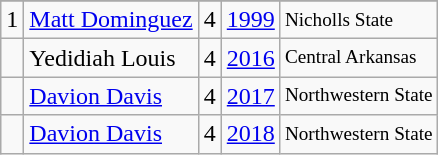<table class="wikitable">
<tr>
</tr>
<tr>
<td>1</td>
<td><a href='#'>Matt Dominguez</a></td>
<td>4</td>
<td><a href='#'>1999</a></td>
<td style="font-size:80%;">Nicholls State</td>
</tr>
<tr>
<td></td>
<td>Yedidiah Louis</td>
<td>4</td>
<td><a href='#'>2016</a></td>
<td style="font-size:80%;">Central Arkansas</td>
</tr>
<tr>
<td></td>
<td><a href='#'>Davion Davis</a></td>
<td>4</td>
<td><a href='#'>2017</a></td>
<td style="font-size:80%;">Northwestern State</td>
</tr>
<tr>
<td></td>
<td><a href='#'>Davion Davis</a></td>
<td>4</td>
<td><a href='#'>2018</a></td>
<td style="font-size:80%;">Northwestern State</td>
</tr>
</table>
